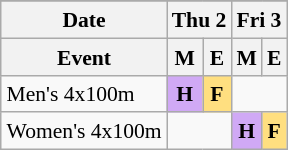<table class="wikitable" style="margin:0.5em auto; font-size:90%; line-height:1.25em;">
<tr align="center">
</tr>
<tr>
<th>Date</th>
<th colspan="2">Thu 2</th>
<th colspan="2">Fri 3</th>
</tr>
<tr>
<th>Event</th>
<th>M</th>
<th>E</th>
<th>M</th>
<th>E</th>
</tr>
<tr align="center">
<td align="left">Men's 4x100m</td>
<td bgcolor="#D0A9F5"><strong>H</strong></td>
<td bgcolor="#FFDF80"><strong>F</strong></td>
<td colspan="2"></td>
</tr>
<tr align="center">
<td align="left">Women's 4x100m</td>
<td colspan="2"></td>
<td bgcolor="#D0A9F5"><strong>H</strong></td>
<td bgcolor="#FFDF80"><strong>F</strong></td>
</tr>
</table>
